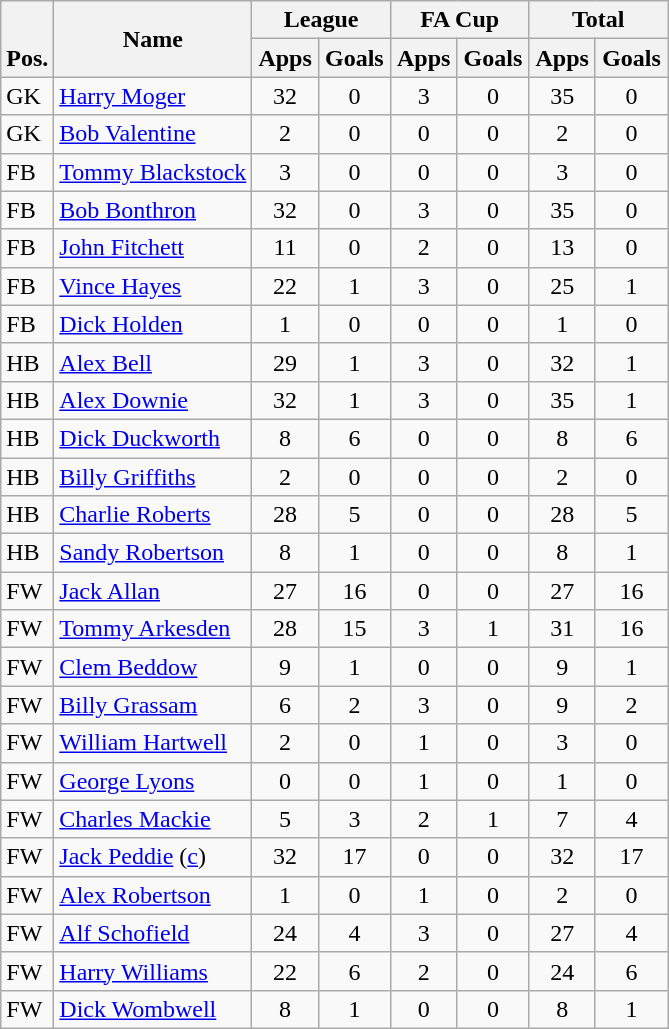<table class="wikitable" style="text-align:center">
<tr>
<th rowspan="2" valign="bottom">Pos.</th>
<th rowspan="2">Name</th>
<th colspan="2" width="85">League</th>
<th colspan="2" width="85">FA Cup</th>
<th colspan="2" width="85">Total</th>
</tr>
<tr>
<th>Apps</th>
<th>Goals</th>
<th>Apps</th>
<th>Goals</th>
<th>Apps</th>
<th>Goals</th>
</tr>
<tr>
<td align="left">GK</td>
<td align="left"> <a href='#'>Harry Moger</a></td>
<td>32</td>
<td>0</td>
<td>3</td>
<td>0</td>
<td>35</td>
<td>0</td>
</tr>
<tr>
<td align="left">GK</td>
<td align="left"> <a href='#'>Bob Valentine</a></td>
<td>2</td>
<td>0</td>
<td>0</td>
<td>0</td>
<td>2</td>
<td>0</td>
</tr>
<tr>
<td align="left">FB</td>
<td align="left"> <a href='#'>Tommy Blackstock</a></td>
<td>3</td>
<td>0</td>
<td>0</td>
<td>0</td>
<td>3</td>
<td>0</td>
</tr>
<tr>
<td align="left">FB</td>
<td align="left"> <a href='#'>Bob Bonthron</a></td>
<td>32</td>
<td>0</td>
<td>3</td>
<td>0</td>
<td>35</td>
<td>0</td>
</tr>
<tr>
<td align="left">FB</td>
<td align="left"> <a href='#'>John Fitchett</a></td>
<td>11</td>
<td>0</td>
<td>2</td>
<td>0</td>
<td>13</td>
<td>0</td>
</tr>
<tr>
<td align="left">FB</td>
<td align="left"> <a href='#'>Vince Hayes</a></td>
<td>22</td>
<td>1</td>
<td>3</td>
<td>0</td>
<td>25</td>
<td>1</td>
</tr>
<tr>
<td align="left">FB</td>
<td align="left"> <a href='#'>Dick Holden</a></td>
<td>1</td>
<td>0</td>
<td>0</td>
<td>0</td>
<td>1</td>
<td>0</td>
</tr>
<tr>
<td align="left">HB</td>
<td align="left"> <a href='#'>Alex Bell</a></td>
<td>29</td>
<td>1</td>
<td>3</td>
<td>0</td>
<td>32</td>
<td>1</td>
</tr>
<tr>
<td align="left">HB</td>
<td align="left"> <a href='#'>Alex Downie</a></td>
<td>32</td>
<td>1</td>
<td>3</td>
<td>0</td>
<td>35</td>
<td>1</td>
</tr>
<tr>
<td align="left">HB</td>
<td align="left"> <a href='#'>Dick Duckworth</a></td>
<td>8</td>
<td>6</td>
<td>0</td>
<td>0</td>
<td>8</td>
<td>6</td>
</tr>
<tr>
<td align="left">HB</td>
<td align="left"> <a href='#'>Billy Griffiths</a></td>
<td>2</td>
<td>0</td>
<td>0</td>
<td>0</td>
<td>2</td>
<td>0</td>
</tr>
<tr>
<td align="left">HB</td>
<td align="left"> <a href='#'>Charlie Roberts</a></td>
<td>28</td>
<td>5</td>
<td>0</td>
<td>0</td>
<td>28</td>
<td>5</td>
</tr>
<tr>
<td align="left">HB</td>
<td align="left"> <a href='#'>Sandy Robertson</a></td>
<td>8</td>
<td>1</td>
<td>0</td>
<td>0</td>
<td>8</td>
<td>1</td>
</tr>
<tr>
<td align="left">FW</td>
<td align="left"> <a href='#'>Jack Allan</a></td>
<td>27</td>
<td>16</td>
<td>0</td>
<td>0</td>
<td>27</td>
<td>16</td>
</tr>
<tr>
<td align="left">FW</td>
<td align="left"> <a href='#'>Tommy Arkesden</a></td>
<td>28</td>
<td>15</td>
<td>3</td>
<td>1</td>
<td>31</td>
<td>16</td>
</tr>
<tr>
<td align="left">FW</td>
<td align="left"> <a href='#'>Clem Beddow</a></td>
<td>9</td>
<td>1</td>
<td>0</td>
<td>0</td>
<td>9</td>
<td>1</td>
</tr>
<tr>
<td align="left">FW</td>
<td align="left"> <a href='#'>Billy Grassam</a></td>
<td>6</td>
<td>2</td>
<td>3</td>
<td>0</td>
<td>9</td>
<td>2</td>
</tr>
<tr>
<td align="left">FW</td>
<td align="left"> <a href='#'>William Hartwell</a></td>
<td>2</td>
<td>0</td>
<td>1</td>
<td>0</td>
<td>3</td>
<td>0</td>
</tr>
<tr>
<td align="left">FW</td>
<td align="left"> <a href='#'>George Lyons</a></td>
<td>0</td>
<td>0</td>
<td>1</td>
<td>0</td>
<td>1</td>
<td>0</td>
</tr>
<tr>
<td align="left">FW</td>
<td align="left"> <a href='#'>Charles Mackie</a></td>
<td>5</td>
<td>3</td>
<td>2</td>
<td>1</td>
<td>7</td>
<td>4</td>
</tr>
<tr>
<td align="left">FW</td>
<td align="left"> <a href='#'>Jack Peddie</a> (<a href='#'>c</a>)</td>
<td>32</td>
<td>17</td>
<td>0</td>
<td>0</td>
<td>32</td>
<td>17</td>
</tr>
<tr>
<td align="left">FW</td>
<td align="left"> <a href='#'>Alex Robertson</a></td>
<td>1</td>
<td>0</td>
<td>1</td>
<td>0</td>
<td>2</td>
<td>0</td>
</tr>
<tr>
<td align="left">FW</td>
<td align="left"> <a href='#'>Alf Schofield</a></td>
<td>24</td>
<td>4</td>
<td>3</td>
<td>0</td>
<td>27</td>
<td>4</td>
</tr>
<tr>
<td align="left">FW</td>
<td align="left"> <a href='#'>Harry Williams</a></td>
<td>22</td>
<td>6</td>
<td>2</td>
<td>0</td>
<td>24</td>
<td>6</td>
</tr>
<tr>
<td align="left">FW</td>
<td align="left"> <a href='#'>Dick Wombwell</a></td>
<td>8</td>
<td>1</td>
<td>0</td>
<td>0</td>
<td>8</td>
<td>1</td>
</tr>
</table>
